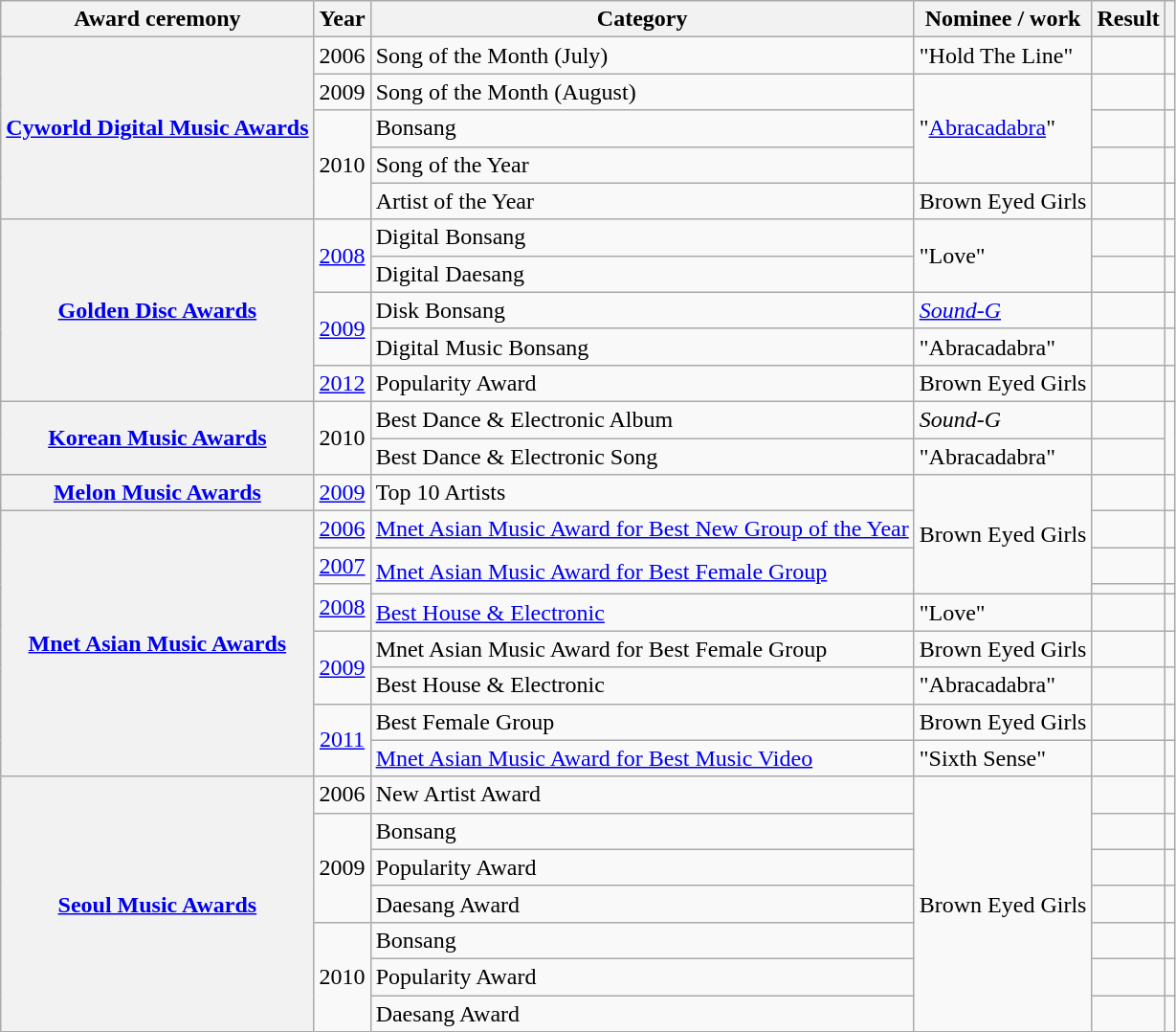<table class="wikitable sortable plainrowheaders">
<tr>
<th scope="col">Award ceremony</th>
<th scope="col">Year</th>
<th scope="col">Category</th>
<th scope="col">Nominee / work</th>
<th scope="col">Result</th>
<th scope="col" class="unsortable"></th>
</tr>
<tr>
<th scope="row" rowspan="5"><a href='#'>Cyworld Digital Music Awards</a></th>
<td style="text-align:center">2006</td>
<td>Song of the Month (July)</td>
<td>"Hold The Line"</td>
<td></td>
<td style="text-align:center"></td>
</tr>
<tr>
<td style="text-align:center">2009</td>
<td>Song of the Month (August)</td>
<td rowspan="3">"<a href='#'>Abracadabra</a>"</td>
<td></td>
<td style="text-align:center"></td>
</tr>
<tr>
<td style="text-align:center" rowspan="3">2010</td>
<td>Bonsang</td>
<td></td>
<td style="text-align:center"></td>
</tr>
<tr>
<td>Song of the Year</td>
<td></td>
<td></td>
</tr>
<tr>
<td>Artist of the Year</td>
<td>Brown Eyed Girls</td>
<td></td>
<td></td>
</tr>
<tr>
<th scope="row" rowspan="5"><a href='#'>Golden Disc Awards</a></th>
<td style="text-align:center" rowspan="2"><a href='#'>2008</a></td>
<td>Digital Bonsang</td>
<td rowspan="2">"Love"</td>
<td></td>
<td style="text-align:center"></td>
</tr>
<tr>
<td>Digital Daesang</td>
<td></td>
<td></td>
</tr>
<tr>
<td style="text-align:center" rowspan="2"><a href='#'>2009</a></td>
<td>Disk Bonsang</td>
<td><em><a href='#'>Sound-G</a></em></td>
<td></td>
<td style="text-align:center"></td>
</tr>
<tr>
<td>Digital Music Bonsang</td>
<td>"Abracadabra"</td>
<td></td>
<td style="text-align:center"></td>
</tr>
<tr>
<td style="text-align:center"><a href='#'>2012</a></td>
<td>Popularity Award</td>
<td>Brown Eyed Girls</td>
<td></td>
<td style="text-align:center"></td>
</tr>
<tr>
<th scope="row" rowspan="2"><a href='#'>Korean Music Awards</a></th>
<td style="text-align:center" rowspan="2">2010</td>
<td>Best Dance & Electronic Album</td>
<td><em>Sound-G</em></td>
<td></td>
<td style="text-align:center" rowspan="2"></td>
</tr>
<tr>
<td>Best Dance & Electronic Song</td>
<td>"Abracadabra"</td>
<td></td>
</tr>
<tr>
<th scope="row"><a href='#'>Melon Music Awards</a></th>
<td style="text-align:center"><a href='#'>2009</a></td>
<td>Top 10 Artists</td>
<td rowspan="4">Brown Eyed Girls</td>
<td></td>
<td style="text-align:center"></td>
</tr>
<tr>
<th scope="row" rowspan="8"><a href='#'>Mnet Asian Music Awards</a></th>
<td style="text-align:center"><a href='#'>2006</a></td>
<td><a href='#'>Mnet Asian Music Award for Best New Group of the Year</a></td>
<td></td>
<td style="text-align:center"></td>
</tr>
<tr>
<td style="text-align:center"><a href='#'>2007</a></td>
<td rowspan="2"><a href='#'>Mnet Asian Music Award for Best Female Group</a></td>
<td></td>
<td></td>
</tr>
<tr>
<td style="text-align:center" rowspan="2"><a href='#'>2008</a></td>
<td></td>
<td></td>
</tr>
<tr>
<td><a href='#'>Best House & Electronic</a></td>
<td>"Love"</td>
<td></td>
<td></td>
</tr>
<tr>
<td style="text-align:center" rowspan="2"><a href='#'>2009</a></td>
<td>Mnet Asian Music Award for Best Female Group</td>
<td>Brown Eyed Girls</td>
<td></td>
<td style="text-align:center"></td>
</tr>
<tr>
<td>Best House & Electronic</td>
<td>"Abracadabra"</td>
<td></td>
<td></td>
</tr>
<tr>
<td style="text-align:center" rowspan="2"><a href='#'>2011</a></td>
<td>Best Female Group</td>
<td>Brown Eyed Girls</td>
<td></td>
<td style="text-align:center"></td>
</tr>
<tr>
<td><a href='#'>Mnet Asian Music Award for Best Music Video</a></td>
<td>"Sixth Sense"</td>
<td></td>
<td style="text-align:center"></td>
</tr>
<tr>
<th scope="row" rowspan="7"><a href='#'>Seoul Music Awards</a></th>
<td style="text-align:center">2006</td>
<td>New Artist Award</td>
<td rowspan="7">Brown Eyed Girls</td>
<td></td>
<td style="text-align:center"></td>
</tr>
<tr>
<td style="text-align:center" rowspan="3">2009</td>
<td>Bonsang</td>
<td></td>
<td style="text-align:center"></td>
</tr>
<tr>
<td>Popularity Award</td>
<td></td>
<td></td>
</tr>
<tr>
<td>Daesang Award</td>
<td></td>
<td></td>
</tr>
<tr>
<td style="text-align:center" rowspan="3">2010</td>
<td>Bonsang</td>
<td></td>
<td style="text-align:center"></td>
</tr>
<tr>
<td>Popularity Award</td>
<td></td>
<td></td>
</tr>
<tr>
<td>Daesang Award</td>
<td></td>
<td></td>
</tr>
</table>
